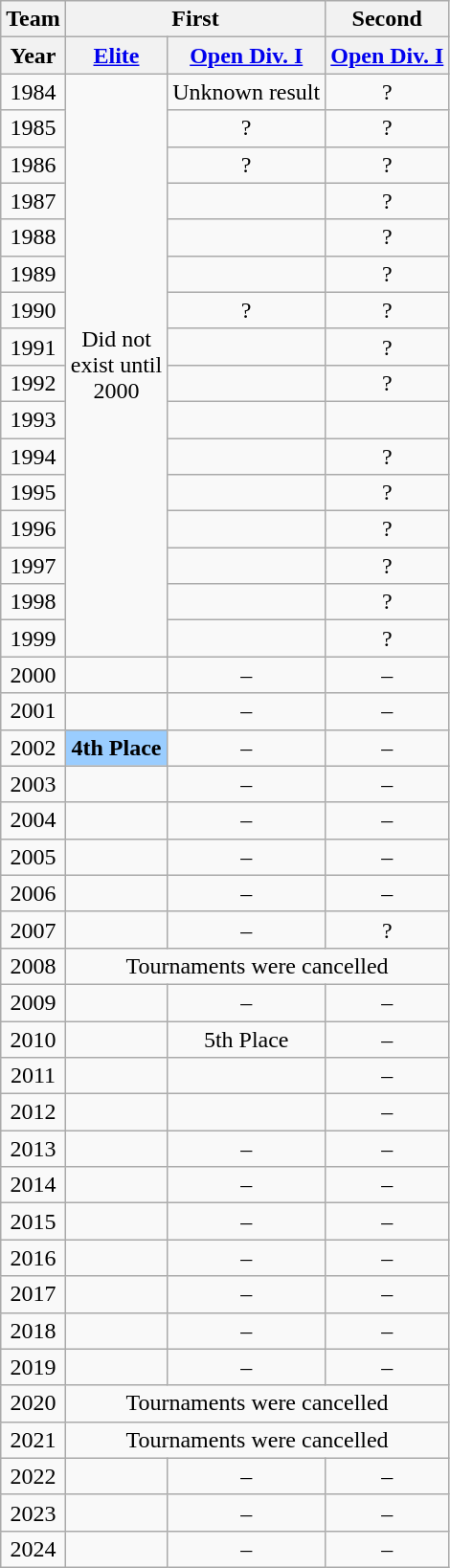<table class="wikitable sortable" style="text-align:center">
<tr>
<th>Team</th>
<th colspan="2">First</th>
<th>Second</th>
</tr>
<tr>
<th>Year</th>
<th><a href='#'>Elite</a></th>
<th><a href='#'>Open Div. I</a></th>
<th><a href='#'>Open Div. I</a></th>
</tr>
<tr>
<td>1984</td>
<td rowspan="16">Did not<br>exist until<br>2000</td>
<td>Unknown result</td>
<td>?</td>
</tr>
<tr>
<td>1985</td>
<td>?</td>
<td>?</td>
</tr>
<tr>
<td>1986</td>
<td>?</td>
<td>?</td>
</tr>
<tr>
<td>1987</td>
<td></td>
<td>?</td>
</tr>
<tr>
<td>1988</td>
<td></td>
<td>?</td>
</tr>
<tr>
<td>1989</td>
<td></td>
<td>?</td>
</tr>
<tr>
<td>1990</td>
<td>?</td>
<td>?</td>
</tr>
<tr>
<td>1991</td>
<td></td>
<td>?</td>
</tr>
<tr>
<td>1992</td>
<td></td>
<td>?</td>
</tr>
<tr>
<td>1993</td>
<td></td>
<td></td>
</tr>
<tr>
<td>1994</td>
<td></td>
<td>?</td>
</tr>
<tr>
<td>1995</td>
<td></td>
<td>?</td>
</tr>
<tr>
<td>1996</td>
<td></td>
<td>?</td>
</tr>
<tr>
<td>1997</td>
<td></td>
<td>?</td>
</tr>
<tr>
<td>1998</td>
<td></td>
<td>?</td>
</tr>
<tr>
<td>1999</td>
<td></td>
<td>?</td>
</tr>
<tr>
<td>2000</td>
<td></td>
<td>–</td>
<td>–</td>
</tr>
<tr>
<td>2001</td>
<td></td>
<td>–</td>
<td>–</td>
</tr>
<tr>
<td>2002</td>
<td style="background-color:#9acdff"><strong>4th Place</strong></td>
<td>–</td>
<td>–</td>
</tr>
<tr>
<td>2003</td>
<td></td>
<td>–</td>
<td>–</td>
</tr>
<tr>
<td>2004</td>
<td></td>
<td>–</td>
<td>–</td>
</tr>
<tr>
<td>2005</td>
<td></td>
<td>–</td>
<td>–</td>
</tr>
<tr>
<td>2006</td>
<td></td>
<td>–</td>
<td>–</td>
</tr>
<tr>
<td>2007</td>
<td></td>
<td>–</td>
<td>?</td>
</tr>
<tr>
<td>2008</td>
<td colspan="3">Tournaments were cancelled</td>
</tr>
<tr>
<td>2009</td>
<td></td>
<td>–</td>
<td>–</td>
</tr>
<tr>
<td>2010</td>
<td></td>
<td>5th Place</td>
<td>–</td>
</tr>
<tr>
<td>2011</td>
<td></td>
<td></td>
<td>–</td>
</tr>
<tr>
<td>2012</td>
<td></td>
<td></td>
<td>–</td>
</tr>
<tr>
<td>2013</td>
<td></td>
<td>–</td>
<td>–</td>
</tr>
<tr>
<td>2014</td>
<td></td>
<td>–</td>
<td>–</td>
</tr>
<tr>
<td>2015</td>
<td></td>
<td>–</td>
<td>–</td>
</tr>
<tr>
<td>2016</td>
<td></td>
<td>–</td>
<td>–</td>
</tr>
<tr>
<td>2017</td>
<td></td>
<td>–</td>
<td>–</td>
</tr>
<tr>
<td>2018</td>
<td></td>
<td>–</td>
<td>–</td>
</tr>
<tr>
<td>2019</td>
<td></td>
<td>–</td>
<td>–</td>
</tr>
<tr>
<td>2020</td>
<td colspan="3">Tournaments were cancelled</td>
</tr>
<tr>
<td>2021</td>
<td colspan="3">Tournaments were cancelled</td>
</tr>
<tr>
<td>2022</td>
<td></td>
<td>–</td>
<td>–</td>
</tr>
<tr>
<td>2023</td>
<td></td>
<td>–</td>
<td>–</td>
</tr>
<tr>
<td>2024</td>
<td></td>
<td>–</td>
<td>–</td>
</tr>
</table>
